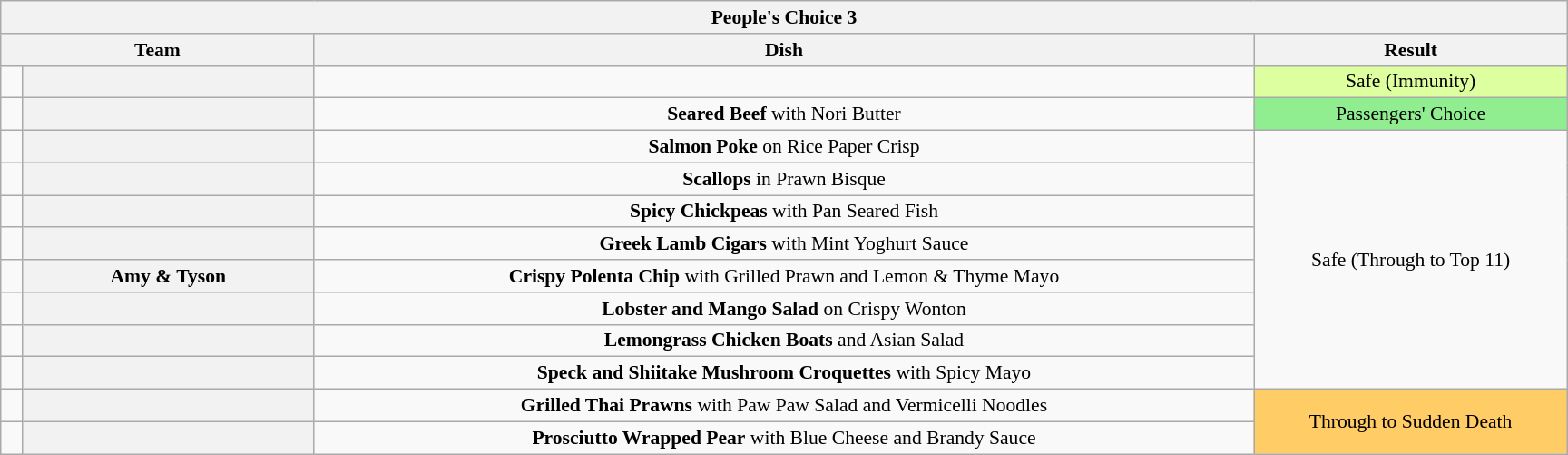<table class="wikitable plainrowheaders" style="margin:1em auto; text-align:center; font-size:90%; width:80em;">
<tr>
<th colspan="4" >People's Choice 3</th>
</tr>
<tr>
<th style="width:20%;" colspan="2">Team</th>
<th style="width:60%;">Dish</th>
<th style="width:20%;">Result</th>
</tr>
<tr>
<td></td>
<th></th>
<td></td>
<td bgcolor="DDFF9F">Safe (Immunity)</td>
</tr>
<tr>
<td></td>
<th></th>
<td><strong>Seared Beef</strong> with Nori Butter</td>
<td style="background:lightgreen">Passengers' Choice</td>
</tr>
<tr>
<td></td>
<th></th>
<td><strong>Salmon Poke</strong> on Rice Paper Crisp</td>
<td rowspan="8">Safe (Through to Top 11)</td>
</tr>
<tr>
<td></td>
<th></th>
<td><strong>Scallops</strong> in Prawn Bisque</td>
</tr>
<tr>
<td></td>
<th></th>
<td><strong>Spicy Chickpeas</strong> with Pan Seared Fish</td>
</tr>
<tr>
<td></td>
<th></th>
<td><strong>Greek Lamb Cigars</strong> with Mint Yoghurt Sauce</td>
</tr>
<tr>
<td></td>
<th style="text-align:centre">Amy & Tyson</th>
<td><strong>Crispy Polenta Chip</strong> with Grilled Prawn and Lemon & Thyme Mayo</td>
</tr>
<tr>
<td></td>
<th></th>
<td><strong>Lobster and Mango Salad</strong> on Crispy Wonton</td>
</tr>
<tr>
<td></td>
<th></th>
<td><strong>Lemongrass Chicken Boats</strong> and Asian Salad</td>
</tr>
<tr>
<td></td>
<th></th>
<td><strong>Speck and Shiitake Mushroom Croquettes</strong> with Spicy Mayo</td>
</tr>
<tr>
<td></td>
<th></th>
<td><strong>Grilled Thai Prawns</strong> with Paw Paw Salad and Vermicelli Noodles</td>
<td rowspan="2" bgcolor="FFCC66">Through to Sudden Death</td>
</tr>
<tr>
<td></td>
<th></th>
<td><strong>Prosciutto Wrapped Pear</strong> with Blue Cheese and Brandy Sauce</td>
</tr>
</table>
